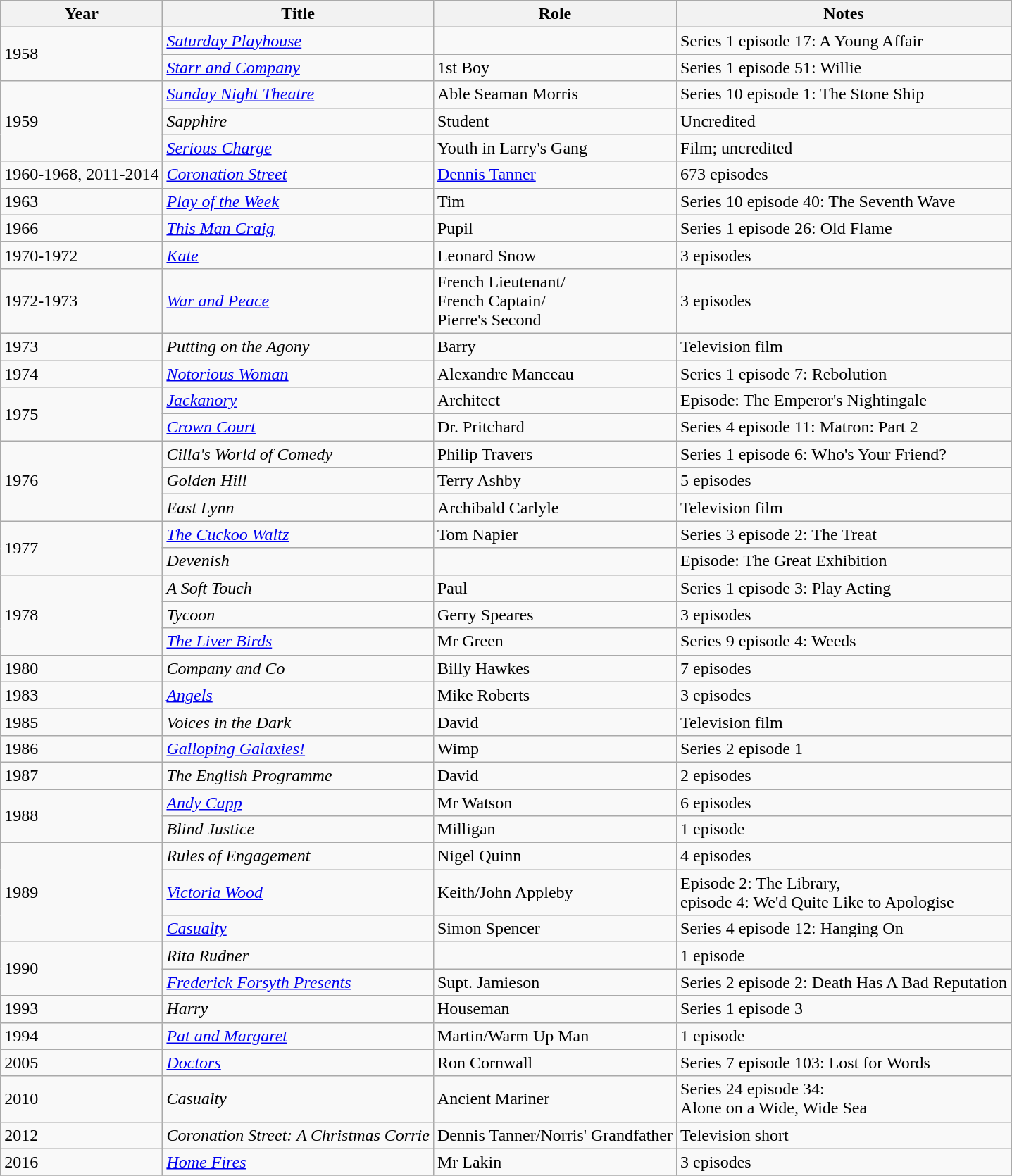<table class="wikitable plainrowheaders sortable">
<tr>
<th scope="col">Year</th>
<th scope="col">Title</th>
<th scope="col">Role</th>
<th class="unsortable">Notes</th>
</tr>
<tr>
<td rowspan="2">1958</td>
<td><em><a href='#'>Saturday Playhouse</a></em></td>
<td></td>
<td>Series 1 episode 17: A Young Affair</td>
</tr>
<tr>
<td><em><a href='#'>Starr and Company</a></em></td>
<td>1st Boy</td>
<td>Series 1 episode 51: Willie</td>
</tr>
<tr>
<td rowspan="3">1959</td>
<td><em><a href='#'>Sunday Night Theatre</a></em></td>
<td>Able Seaman Morris</td>
<td>Series 10 episode 1: The Stone Ship</td>
</tr>
<tr>
<td><em>Sapphire</em></td>
<td>Student</td>
<td>Uncredited</td>
</tr>
<tr>
<td><em><a href='#'>Serious Charge</a></em></td>
<td>Youth in Larry's Gang</td>
<td>Film; uncredited</td>
</tr>
<tr>
<td>1960-1968, 2011-2014</td>
<td><em><a href='#'>Coronation Street</a></em></td>
<td><a href='#'>Dennis Tanner</a></td>
<td>673 episodes</td>
</tr>
<tr>
<td>1963</td>
<td><em><a href='#'>Play of the Week</a></em></td>
<td>Tim</td>
<td>Series 10 episode 40: The Seventh Wave</td>
</tr>
<tr>
<td>1966</td>
<td><em><a href='#'>This Man Craig</a></em></td>
<td>Pupil</td>
<td>Series 1 episode 26: Old Flame</td>
</tr>
<tr>
<td>1970-1972</td>
<td><em><a href='#'>Kate</a></em></td>
<td>Leonard Snow</td>
<td>3 episodes</td>
</tr>
<tr>
<td>1972-1973</td>
<td><em><a href='#'>War and Peace</a></em></td>
<td>French Lieutenant/<br>French Captain/<br>Pierre's Second</td>
<td>3 episodes</td>
</tr>
<tr>
<td>1973</td>
<td><em>Putting on the Agony</em></td>
<td>Barry</td>
<td>Television film</td>
</tr>
<tr>
<td>1974</td>
<td><em><a href='#'>Notorious Woman</a></em></td>
<td>Alexandre Manceau</td>
<td>Series 1 episode 7: Rebolution</td>
</tr>
<tr>
<td rowspan="2">1975</td>
<td><em><a href='#'>Jackanory</a></em></td>
<td>Architect</td>
<td>Episode: The Emperor's Nightingale</td>
</tr>
<tr>
<td><em><a href='#'>Crown Court</a></em></td>
<td>Dr. Pritchard</td>
<td>Series 4 episode 11: Matron: Part 2</td>
</tr>
<tr>
<td rowspan="3">1976</td>
<td><em>Cilla's World of Comedy</em></td>
<td>Philip Travers</td>
<td>Series 1 episode 6: Who's Your Friend?</td>
</tr>
<tr>
<td><em>Golden Hill</em></td>
<td>Terry Ashby</td>
<td>5 episodes</td>
</tr>
<tr>
<td><em>East Lynn</em></td>
<td>Archibald Carlyle</td>
<td>Television film</td>
</tr>
<tr>
<td rowspan="2">1977</td>
<td><em><a href='#'>The Cuckoo Waltz</a></em></td>
<td>Tom Napier</td>
<td>Series 3 episode 2: The Treat</td>
</tr>
<tr>
<td><em>Devenish</em></td>
<td></td>
<td>Episode: The Great Exhibition</td>
</tr>
<tr>
<td rowspan="3">1978</td>
<td><em>A Soft Touch</em></td>
<td>Paul</td>
<td>Series 1 episode 3: Play Acting</td>
</tr>
<tr>
<td><em>Tycoon</em></td>
<td>Gerry Speares</td>
<td>3 episodes</td>
</tr>
<tr>
<td><em><a href='#'>The Liver Birds</a></em></td>
<td>Mr Green</td>
<td>Series 9 episode 4: Weeds</td>
</tr>
<tr>
<td>1980</td>
<td><em>Company and Co</em></td>
<td>Billy Hawkes</td>
<td>7 episodes</td>
</tr>
<tr>
<td>1983</td>
<td><em><a href='#'>Angels</a></em></td>
<td>Mike Roberts</td>
<td>3 episodes</td>
</tr>
<tr>
<td>1985</td>
<td><em>Voices in the Dark</em></td>
<td>David</td>
<td>Television film</td>
</tr>
<tr>
<td>1986</td>
<td><em><a href='#'>Galloping Galaxies!</a></em></td>
<td>Wimp</td>
<td>Series 2 episode 1</td>
</tr>
<tr>
<td>1987</td>
<td><em>The English Programme</em></td>
<td>David</td>
<td>2 episodes</td>
</tr>
<tr>
<td rowspan="2">1988</td>
<td><em><a href='#'>Andy Capp</a></em></td>
<td>Mr Watson</td>
<td>6 episodes</td>
</tr>
<tr>
<td><em>Blind Justice</em></td>
<td>Milligan</td>
<td>1 episode</td>
</tr>
<tr>
<td rowspan="3">1989</td>
<td><em>Rules of Engagement</em></td>
<td>Nigel Quinn</td>
<td>4 episodes</td>
</tr>
<tr>
<td><em><a href='#'>Victoria Wood</a></em></td>
<td>Keith/John Appleby</td>
<td>Episode 2: The Library,<br>episode 4: We'd Quite Like to Apologise</td>
</tr>
<tr>
<td><em><a href='#'>Casualty</a></em></td>
<td>Simon Spencer</td>
<td>Series 4 episode 12: Hanging On</td>
</tr>
<tr>
<td rowspan="2">1990</td>
<td><em>Rita Rudner</em></td>
<td></td>
<td>1 episode</td>
</tr>
<tr>
<td><em><a href='#'>Frederick Forsyth Presents</a></em></td>
<td>Supt. Jamieson</td>
<td>Series 2 episode 2: Death Has A Bad Reputation</td>
</tr>
<tr>
<td>1993</td>
<td><em>Harry</em></td>
<td>Houseman</td>
<td>Series 1 episode 3</td>
</tr>
<tr>
<td>1994</td>
<td><em><a href='#'>Pat and Margaret</a></em></td>
<td>Martin/Warm Up Man</td>
<td>1 episode</td>
</tr>
<tr>
<td>2005</td>
<td><em><a href='#'>Doctors</a></em></td>
<td>Ron Cornwall</td>
<td>Series 7 episode 103: Lost for Words</td>
</tr>
<tr>
<td>2010</td>
<td><em>Casualty</em></td>
<td>Ancient Mariner</td>
<td>Series 24 episode 34:<br>Alone on a Wide, Wide Sea</td>
</tr>
<tr>
<td>2012</td>
<td><em>Coronation Street: A Christmas Corrie</em></td>
<td>Dennis Tanner/Norris' Grandfather</td>
<td>Television short</td>
</tr>
<tr>
<td>2016</td>
<td><em><a href='#'>Home Fires</a></em></td>
<td>Mr Lakin</td>
<td>3 episodes</td>
</tr>
<tr>
</tr>
</table>
